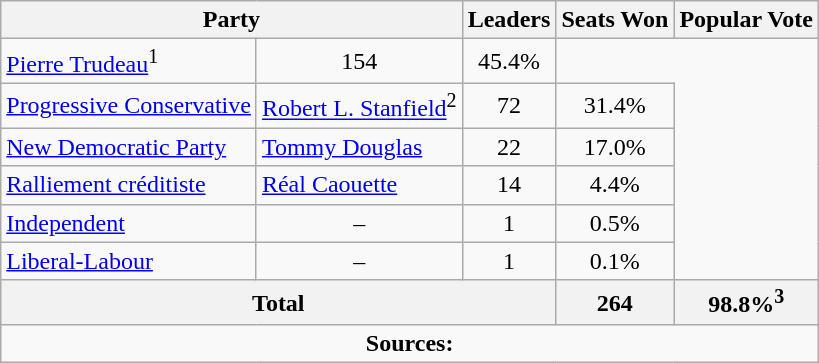<table class="wikitable">
<tr>
<th colspan="2">Party</th>
<th>Leaders</th>
<th>Seats Won</th>
<th>Popular Vote</th>
</tr>
<tr>
<td><a href='#'>Pierre Trudeau</a><sup>1</sup></td>
<td align=center>154</td>
<td align=center>45.4%</td>
</tr>
<tr>
<td><a href='#'>Progressive Conservative</a></td>
<td><a href='#'>Robert L. Stanfield</a><sup>2</sup></td>
<td align=center>72</td>
<td align=center>31.4%</td>
</tr>
<tr>
<td><a href='#'>New Democratic Party</a></td>
<td><a href='#'>Tommy Douglas</a></td>
<td align=center>22</td>
<td align=center>17.0%</td>
</tr>
<tr>
<td><a href='#'>Ralliement créditiste</a></td>
<td><a href='#'>Réal Caouette</a></td>
<td align=center>14</td>
<td align=center>4.4%</td>
</tr>
<tr>
<td><a href='#'>Independent</a></td>
<td align=center>–</td>
<td align=center>1</td>
<td align=center>0.5%</td>
</tr>
<tr>
<td><a href='#'>Liberal-Labour</a></td>
<td align=center>–</td>
<td align=center>1</td>
<td align=center>0.1%</td>
</tr>
<tr>
<th colspan=3 align=left>Total</th>
<th align=center>264</th>
<th align=center>98.8%<sup>3</sup></th>
</tr>
<tr>
<td align="center" colspan=5><strong>Sources:</strong> </td>
</tr>
</table>
